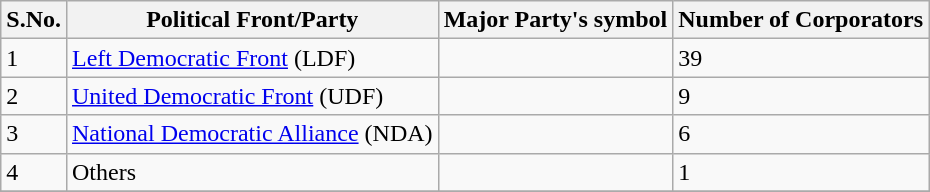<table class="sortable wikitable">
<tr>
<th>S.No.</th>
<th>Political Front/Party</th>
<th>Major Party's symbol</th>
<th>Number of Corporators</th>
</tr>
<tr>
<td>1</td>
<td><a href='#'>Left Democratic Front</a> (LDF)</td>
<td></td>
<td>39</td>
</tr>
<tr>
<td>2</td>
<td><a href='#'>United Democratic Front</a> (UDF)</td>
<td></td>
<td>9</td>
</tr>
<tr>
<td>3</td>
<td><a href='#'>National Democratic Alliance</a> (NDA)</td>
<td></td>
<td>6</td>
</tr>
<tr>
<td>4</td>
<td>Others</td>
<td></td>
<td>1</td>
</tr>
<tr>
</tr>
</table>
